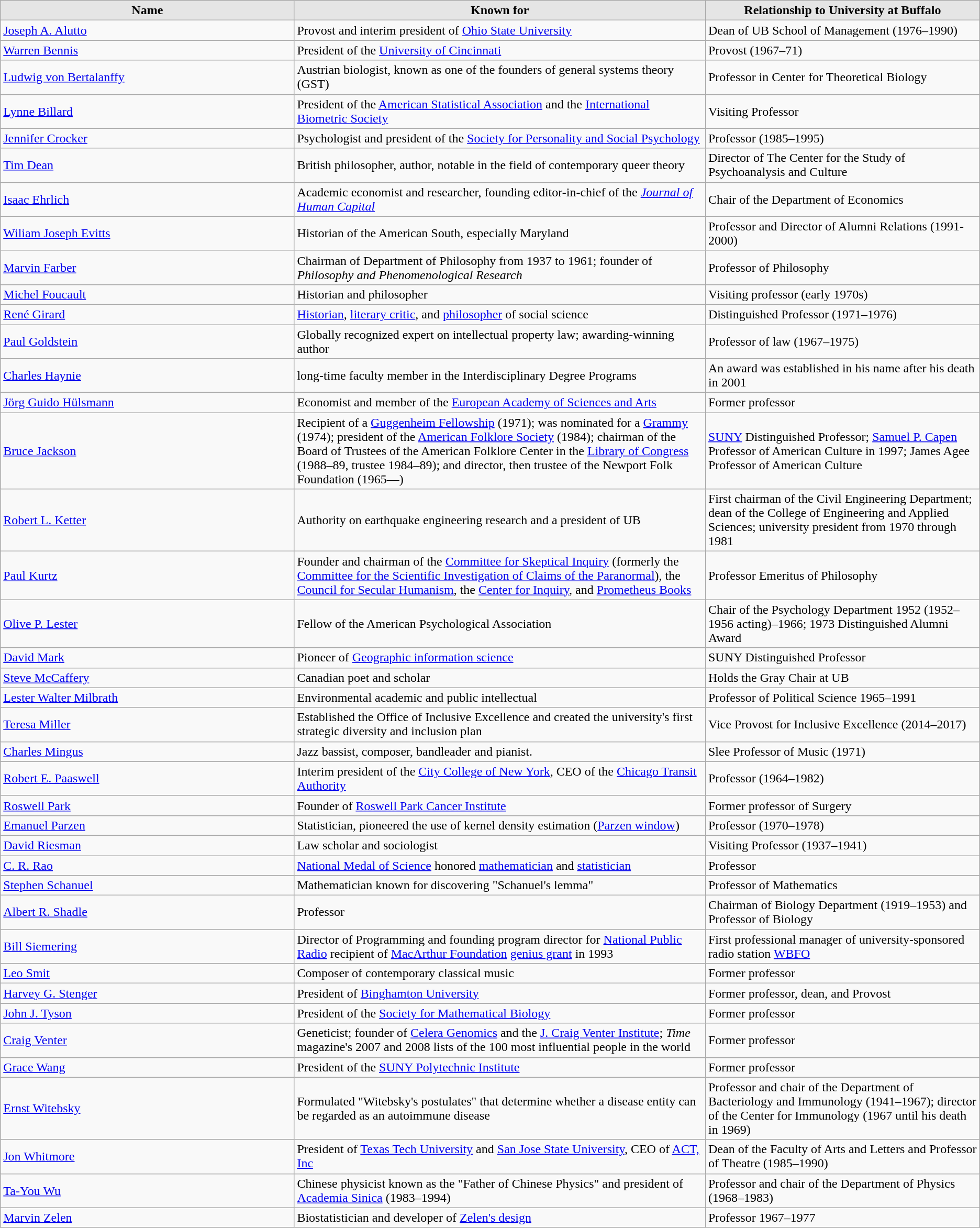<table class="wikitable">
<tr>
<th style="background:#e5e5e5; width:30%;">Name</th>
<th style="background:#e5e5e5; width:42%;">Known for</th>
<th style="background:#e5e5e5; width:28%;">Relationship to University at Buffalo</th>
</tr>
<tr>
<td><a href='#'>Joseph A. Alutto</a></td>
<td>Provost and interim president of <a href='#'>Ohio State University</a></td>
<td>Dean of UB School of Management (1976–1990)</td>
</tr>
<tr>
<td><a href='#'>Warren Bennis</a></td>
<td>President of the <a href='#'>University of Cincinnati</a></td>
<td>Provost (1967–71)</td>
</tr>
<tr>
<td><a href='#'>Ludwig von Bertalanffy</a></td>
<td>Austrian biologist, known as one of the founders of general systems theory (GST)</td>
<td>Professor in Center for Theoretical Biology</td>
</tr>
<tr>
<td><a href='#'>Lynne Billard</a></td>
<td>President of the <a href='#'>American Statistical Association</a> and the <a href='#'>International Biometric Society</a></td>
<td>Visiting Professor</td>
</tr>
<tr>
<td><a href='#'>Jennifer Crocker</a></td>
<td>Psychologist and president of the <a href='#'>Society for Personality and Social Psychology</a></td>
<td>Professor (1985–1995)</td>
</tr>
<tr>
<td><a href='#'>Tim Dean</a></td>
<td>British philosopher, author, notable in the field of contemporary queer theory</td>
<td>Director of The Center for the Study of Psychoanalysis and Culture</td>
</tr>
<tr>
<td><a href='#'>Isaac Ehrlich</a></td>
<td>Academic economist and researcher, founding editor-in-chief of the <em><a href='#'>Journal of Human Capital</a></em></td>
<td>Chair of the Department of Economics</td>
</tr>
<tr>
<td><a href='#'>Wiliam Joseph Evitts</a></td>
<td>Historian of the American South, especially Maryland</td>
<td>Professor and Director of Alumni Relations (1991-2000)</td>
</tr>
<tr>
<td><a href='#'>Marvin Farber</a></td>
<td>Chairman of Department of Philosophy from 1937 to 1961; founder of <em>Philosophy and Phenomenological Research</em></td>
<td>Professor of Philosophy</td>
</tr>
<tr>
<td><a href='#'>Michel Foucault</a></td>
<td>Historian and philosopher</td>
<td>Visiting professor (early 1970s)</td>
</tr>
<tr>
<td><a href='#'>René Girard</a></td>
<td><a href='#'>Historian</a>, <a href='#'>literary critic</a>, and <a href='#'>philosopher</a> of social science</td>
<td>Distinguished Professor (1971–1976)</td>
</tr>
<tr>
<td><a href='#'>Paul Goldstein</a></td>
<td>Globally recognized expert on intellectual property law; awarding-winning author</td>
<td>Professor of law (1967–1975)</td>
</tr>
<tr>
<td><a href='#'>Charles Haynie</a></td>
<td>long-time faculty member in the Interdisciplinary Degree Programs</td>
<td>An award was established in his name after his death in 2001</td>
</tr>
<tr>
<td><a href='#'>Jörg Guido Hülsmann</a></td>
<td>Economist and member of the <a href='#'>European Academy of Sciences and Arts</a></td>
<td>Former professor</td>
</tr>
<tr>
<td><a href='#'>Bruce Jackson</a></td>
<td>Recipient of a <a href='#'>Guggenheim Fellowship</a> (1971); was nominated for a <a href='#'>Grammy</a> (1974); president of the <a href='#'>American Folklore Society</a> (1984); chairman of the Board of Trustees of the American Folklore Center in the <a href='#'>Library of Congress</a> (1988–89, trustee 1984–89); and director, then trustee of the Newport Folk Foundation (1965—)</td>
<td><a href='#'>SUNY</a> Distinguished Professor; <a href='#'>Samuel P. Capen</a> Professor of American Culture in 1997; James Agee Professor of American Culture</td>
</tr>
<tr>
<td><a href='#'>Robert L. Ketter</a></td>
<td>Authority on earthquake engineering research and a president of UB</td>
<td>First chairman of the Civil Engineering Department; dean of the College of Engineering and Applied Sciences; university president from 1970 through 1981</td>
</tr>
<tr>
<td><a href='#'>Paul Kurtz</a></td>
<td>Founder and chairman of the <a href='#'>Committee for Skeptical Inquiry</a> (formerly the <a href='#'>Committee for the Scientific Investigation of Claims of the Paranormal</a>), the <a href='#'>Council for Secular Humanism</a>, the <a href='#'>Center for Inquiry</a>, and <a href='#'>Prometheus Books</a></td>
<td>Professor Emeritus of Philosophy</td>
</tr>
<tr>
<td><a href='#'>Olive P. Lester</a></td>
<td>Fellow of the American Psychological Association</td>
<td>Chair of the Psychology Department 1952 (1952–1956 acting)–1966; 1973 Distinguished Alumni Award</td>
</tr>
<tr>
<td><a href='#'>David Mark</a></td>
<td>Pioneer of <a href='#'>Geographic information science</a></td>
<td>SUNY Distinguished Professor</td>
</tr>
<tr>
<td><a href='#'>Steve McCaffery</a></td>
<td>Canadian poet and scholar</td>
<td>Holds the Gray Chair at UB</td>
</tr>
<tr>
<td><a href='#'>Lester Walter Milbrath</a></td>
<td>Environmental academic and public intellectual</td>
<td>Professor of Political Science 1965–1991</td>
</tr>
<tr>
<td><a href='#'>Teresa Miller</a></td>
<td>Established the Office of Inclusive Excellence and created the university's first strategic diversity and inclusion plan</td>
<td>Vice Provost for Inclusive Excellence (2014–2017)</td>
</tr>
<tr>
<td><a href='#'>Charles Mingus</a></td>
<td>Jazz bassist, composer, bandleader and pianist.</td>
<td>Slee Professor of Music (1971)</td>
</tr>
<tr>
<td><a href='#'>Robert E. Paaswell</a></td>
<td>Interim president of the <a href='#'>City College of New York</a>, CEO of the <a href='#'>Chicago Transit Authority</a></td>
<td>Professor (1964–1982)</td>
</tr>
<tr>
<td><a href='#'>Roswell Park</a></td>
<td>Founder of <a href='#'>Roswell Park Cancer Institute</a></td>
<td>Former professor of Surgery</td>
</tr>
<tr>
<td><a href='#'>Emanuel Parzen</a></td>
<td>Statistician, pioneered the use of kernel density estimation (<a href='#'>Parzen window</a>)</td>
<td>Professor (1970–1978)</td>
</tr>
<tr>
<td><a href='#'>David Riesman</a></td>
<td>Law scholar and sociologist</td>
<td>Visiting Professor (1937–1941)</td>
</tr>
<tr>
<td><a href='#'>C. R. Rao</a></td>
<td><a href='#'>National Medal of Science</a> honored <a href='#'>mathematician</a> and <a href='#'>statistician</a></td>
<td>Professor</td>
</tr>
<tr>
<td><a href='#'>Stephen Schanuel</a></td>
<td>Mathematician known for discovering "Schanuel's lemma"</td>
<td>Professor of Mathematics</td>
</tr>
<tr>
<td><a href='#'>Albert R. Shadle</a></td>
<td>Professor</td>
<td>Chairman of Biology Department (1919–1953) and Professor of Biology</td>
</tr>
<tr>
<td><a href='#'>Bill Siemering</a></td>
<td>Director of Programming and founding program director for <a href='#'>National Public Radio</a>  recipient of <a href='#'>MacArthur Foundation</a> <a href='#'>genius grant</a> in 1993</td>
<td>First professional manager of university-sponsored radio station <a href='#'>WBFO</a></td>
</tr>
<tr>
<td><a href='#'>Leo Smit</a></td>
<td>Composer of contemporary classical music</td>
<td>Former professor</td>
</tr>
<tr>
<td><a href='#'>Harvey G. Stenger</a></td>
<td>President of <a href='#'>Binghamton University</a></td>
<td>Former professor, dean, and Provost</td>
</tr>
<tr>
<td><a href='#'>John J. Tyson</a></td>
<td>President of the <a href='#'>Society for Mathematical Biology</a></td>
<td>Former professor</td>
</tr>
<tr>
<td><a href='#'>Craig Venter</a></td>
<td>Geneticist; founder of <a href='#'>Celera Genomics</a> and the <a href='#'>J. Craig Venter Institute</a>; <em>Time</em> magazine's 2007 and 2008 lists of the 100 most influential people in the world</td>
<td>Former professor</td>
</tr>
<tr>
<td><a href='#'>Grace Wang</a></td>
<td>President of the <a href='#'>SUNY Polytechnic Institute</a></td>
<td>Former professor</td>
</tr>
<tr>
<td><a href='#'>Ernst Witebsky</a></td>
<td>Formulated "Witebsky's postulates" that determine whether a disease entity can be regarded as an autoimmune disease</td>
<td>Professor and chair of the Department of Bacteriology and Immunology (1941–1967); director of the Center for Immunology (1967 until his death in 1969)</td>
</tr>
<tr>
<td><a href='#'>Jon Whitmore</a></td>
<td>President of <a href='#'>Texas Tech University</a> and <a href='#'>San Jose State University</a>, CEO of <a href='#'>ACT, Inc</a></td>
<td>Dean of the Faculty of Arts and Letters and Professor of Theatre (1985–1990)</td>
</tr>
<tr>
<td><a href='#'>Ta-You Wu</a></td>
<td>Chinese physicist known as the "Father of Chinese Physics" and president of <a href='#'>Academia Sinica</a> (1983–1994)</td>
<td>Professor and chair of the Department of Physics (1968–1983)</td>
</tr>
<tr>
<td><a href='#'>Marvin Zelen</a></td>
<td>Biostatistician and developer of <a href='#'>Zelen's design</a></td>
<td>Professor 1967–1977</td>
</tr>
</table>
